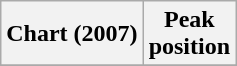<table class="wikitable">
<tr>
<th>Chart (2007)</th>
<th>Peak<br>position</th>
</tr>
<tr>
</tr>
</table>
